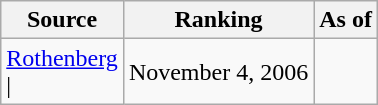<table class="wikitable" style="text-align:center">
<tr>
<th>Source</th>
<th>Ranking</th>
<th>As of</th>
</tr>
<tr>
<td align=left><a href='#'>Rothenberg</a><br>| </td>
<td>November 4, 2006</td>
</tr>
</table>
